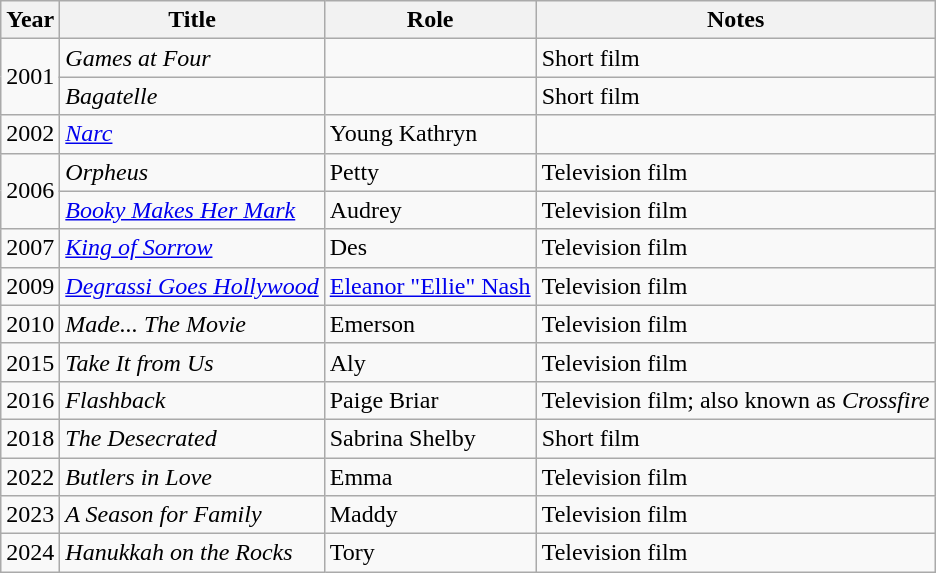<table class="wikitable sortable">
<tr>
<th>Year</th>
<th>Title</th>
<th>Role</th>
<th class="unsortable">Notes</th>
</tr>
<tr>
<td rowspan="2">2001</td>
<td><em>Games at Four</em></td>
<td></td>
<td>Short film</td>
</tr>
<tr>
<td><em>Bagatelle</em></td>
<td></td>
<td>Short film</td>
</tr>
<tr>
<td>2002</td>
<td><em><a href='#'>Narc</a></em></td>
<td>Young Kathryn</td>
<td></td>
</tr>
<tr>
<td rowspan="2">2006</td>
<td><em>Orpheus</em></td>
<td>Petty</td>
<td>Television film</td>
</tr>
<tr>
<td><em><a href='#'>Booky Makes Her Mark</a></em></td>
<td>Audrey</td>
<td>Television film</td>
</tr>
<tr>
<td>2007</td>
<td><em><a href='#'>King of Sorrow</a></em></td>
<td>Des</td>
<td>Television film</td>
</tr>
<tr>
<td>2009</td>
<td><em><a href='#'>Degrassi Goes Hollywood</a></em></td>
<td><a href='#'>Eleanor "Ellie" Nash</a></td>
<td>Television film</td>
</tr>
<tr>
<td>2010</td>
<td><em>Made... The Movie</em></td>
<td>Emerson</td>
<td>Television film</td>
</tr>
<tr>
<td>2015</td>
<td><em>Take It from Us</em></td>
<td>Aly</td>
<td>Television film</td>
</tr>
<tr>
<td>2016</td>
<td><em>Flashback</em></td>
<td>Paige Briar</td>
<td>Television film; also known as <em>Crossfire</em></td>
</tr>
<tr>
<td>2018</td>
<td data-sort-value="Desecrated, The"><em>The Desecrated</em></td>
<td>Sabrina Shelby</td>
<td>Short film</td>
</tr>
<tr>
<td>2022</td>
<td><em>Butlers in Love</em></td>
<td>Emma</td>
<td>Television film</td>
</tr>
<tr>
<td>2023</td>
<td data-sort-value="Season for Family, A"><em>A Season for Family</em></td>
<td>Maddy</td>
<td>Television film</td>
</tr>
<tr>
<td>2024</td>
<td><em>Hanukkah on the Rocks</em></td>
<td>Tory</td>
<td>Television film</td>
</tr>
</table>
